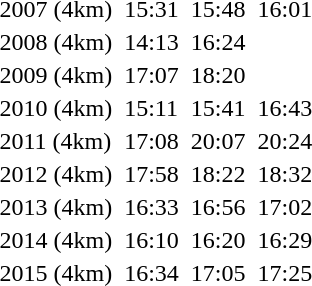<table>
<tr>
<td>2007 (4km)</td>
<td></td>
<td>15:31</td>
<td></td>
<td>15:48</td>
<td></td>
<td>16:01</td>
</tr>
<tr>
<td>2008 (4km)</td>
<td></td>
<td>14:13</td>
<td></td>
<td>16:24</td>
<td></td>
<td></td>
</tr>
<tr>
<td>2009 (4km)</td>
<td></td>
<td>17:07</td>
<td></td>
<td>18:20</td>
<td></td>
<td></td>
</tr>
<tr>
<td>2010 (4km)</td>
<td></td>
<td>15:11</td>
<td></td>
<td>15:41</td>
<td></td>
<td>16:43</td>
</tr>
<tr>
<td>2011 (4km)</td>
<td></td>
<td>17:08</td>
<td></td>
<td>20:07</td>
<td></td>
<td>20:24</td>
</tr>
<tr>
<td>2012 (4km)</td>
<td></td>
<td>17:58</td>
<td></td>
<td>18:22</td>
<td></td>
<td>18:32</td>
</tr>
<tr>
<td>2013 (4km)</td>
<td></td>
<td>16:33</td>
<td></td>
<td>16:56</td>
<td></td>
<td>17:02</td>
</tr>
<tr>
<td>2014 (4km)</td>
<td></td>
<td>16:10</td>
<td></td>
<td>16:20</td>
<td></td>
<td>16:29</td>
</tr>
<tr>
<td>2015 (4km)</td>
<td></td>
<td>16:34</td>
<td></td>
<td>17:05</td>
<td></td>
<td>17:25</td>
</tr>
</table>
